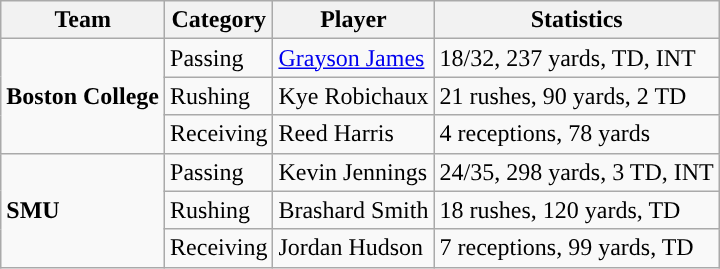<table class="wikitable" style="float: right;">
<tr>
<th>Team</th>
<th>Category</th>
<th>Player</th>
<th>Statistics</th>
</tr>
<tr>
<td rowspan=3><strong>Boston College</strong></td>
<td>Passing</td>
<td><a href='#'>Grayson James</a></td>
<td>18/32, 237 yards, TD, INT</td>
</tr>
<tr>
<td>Rushing</td>
<td>Kye Robichaux</td>
<td>21 rushes, 90 yards, 2 TD</td>
</tr>
<tr>
<td>Receiving</td>
<td>Reed Harris</td>
<td>4 receptions, 78 yards</td>
</tr>
<tr>
<td rowspan=3><strong>SMU</strong></td>
<td>Passing</td>
<td>Kevin Jennings</td>
<td>24/35, 298 yards, 3 TD, INT</td>
</tr>
<tr>
<td>Rushing</td>
<td>Brashard Smith</td>
<td>18 rushes, 120 yards, TD</td>
</tr>
<tr>
<td>Receiving</td>
<td>Jordan Hudson</td>
<td>7 receptions, 99 yards, TD</td>
</tr>
</table>
